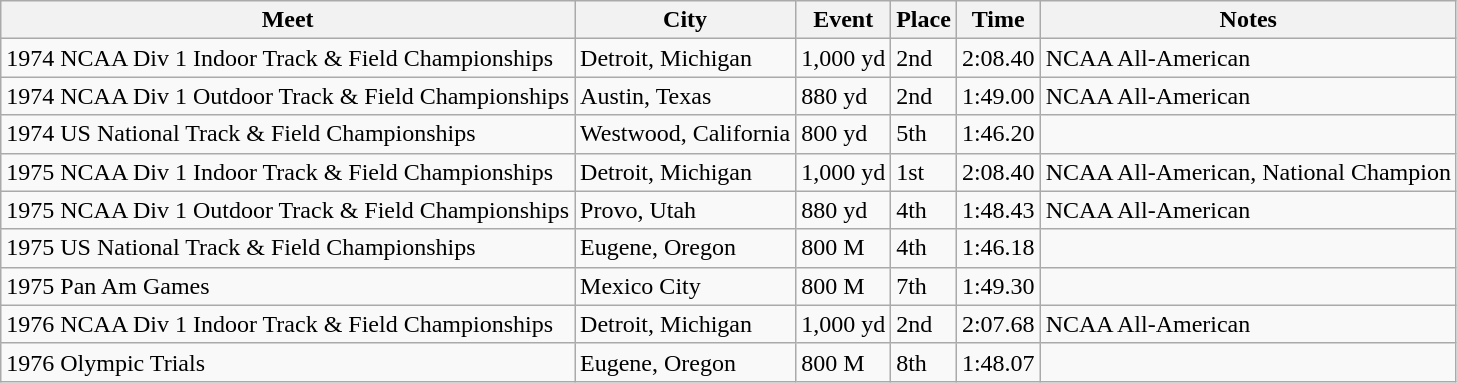<table class="wikitable">
<tr>
<th>Meet</th>
<th>City</th>
<th>Event</th>
<th>Place</th>
<th>Time</th>
<th>Notes</th>
</tr>
<tr>
<td>1974 NCAA Div 1 Indoor Track & Field Championships</td>
<td>Detroit, Michigan</td>
<td>1,000 yd</td>
<td>2nd</td>
<td>2:08.40</td>
<td>NCAA All-American</td>
</tr>
<tr>
<td>1974 NCAA Div 1 Outdoor Track & Field Championships</td>
<td>Austin, Texas</td>
<td>880 yd</td>
<td>2nd</td>
<td>1:49.00</td>
<td>NCAA All-American</td>
</tr>
<tr>
<td>1974 US National Track & Field Championships </td>
<td>Westwood, California</td>
<td>800 yd</td>
<td>5th</td>
<td>1:46.20</td>
<td></td>
</tr>
<tr>
<td>1975 NCAA Div 1 Indoor Track & Field Championships </td>
<td>Detroit, Michigan</td>
<td>1,000 yd</td>
<td>1st</td>
<td>2:08.40</td>
<td>NCAA All-American, National Champion</td>
</tr>
<tr>
<td>1975 NCAA Div 1 Outdoor Track & Field Championships</td>
<td>Provo, Utah</td>
<td>880 yd</td>
<td>4th</td>
<td>1:48.43</td>
<td>NCAA All-American</td>
</tr>
<tr>
<td>1975 US National Track & Field Championships </td>
<td>Eugene, Oregon</td>
<td>800 M</td>
<td>4th</td>
<td>1:46.18</td>
<td></td>
</tr>
<tr>
<td>1975 Pan Am Games</td>
<td>Mexico City</td>
<td>800 M</td>
<td>7th</td>
<td>1:49.30</td>
<td></td>
</tr>
<tr>
<td>1976 NCAA Div 1 Indoor Track & Field Championships </td>
<td>Detroit, Michigan</td>
<td>1,000 yd</td>
<td>2nd</td>
<td>2:07.68</td>
<td>NCAA All-American</td>
</tr>
<tr>
<td>1976 Olympic Trials</td>
<td>Eugene, Oregon</td>
<td>800 M</td>
<td>8th</td>
<td>1:48.07</td>
<td></td>
</tr>
</table>
